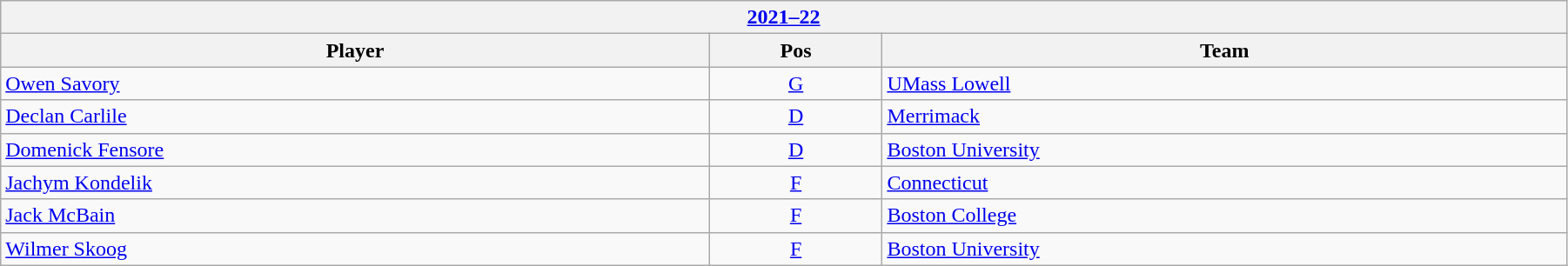<table class="wikitable" width=95%>
<tr>
<th colspan=3><a href='#'>2021–22</a></th>
</tr>
<tr>
<th>Player</th>
<th>Pos</th>
<th>Team</th>
</tr>
<tr>
<td><a href='#'>Owen Savory</a></td>
<td align=center><a href='#'>G</a></td>
<td><a href='#'>UMass Lowell</a></td>
</tr>
<tr>
<td><a href='#'>Declan Carlile</a></td>
<td align=center><a href='#'>D</a></td>
<td><a href='#'>Merrimack</a></td>
</tr>
<tr>
<td><a href='#'>Domenick Fensore</a></td>
<td align=center><a href='#'>D</a></td>
<td><a href='#'>Boston University</a></td>
</tr>
<tr>
<td><a href='#'>Jachym Kondelik</a></td>
<td align=center><a href='#'>F</a></td>
<td><a href='#'>Connecticut</a></td>
</tr>
<tr>
<td><a href='#'>Jack McBain</a></td>
<td align=center><a href='#'>F</a></td>
<td><a href='#'>Boston College</a></td>
</tr>
<tr>
<td><a href='#'>Wilmer Skoog</a></td>
<td align=center><a href='#'>F</a></td>
<td><a href='#'>Boston University</a></td>
</tr>
</table>
